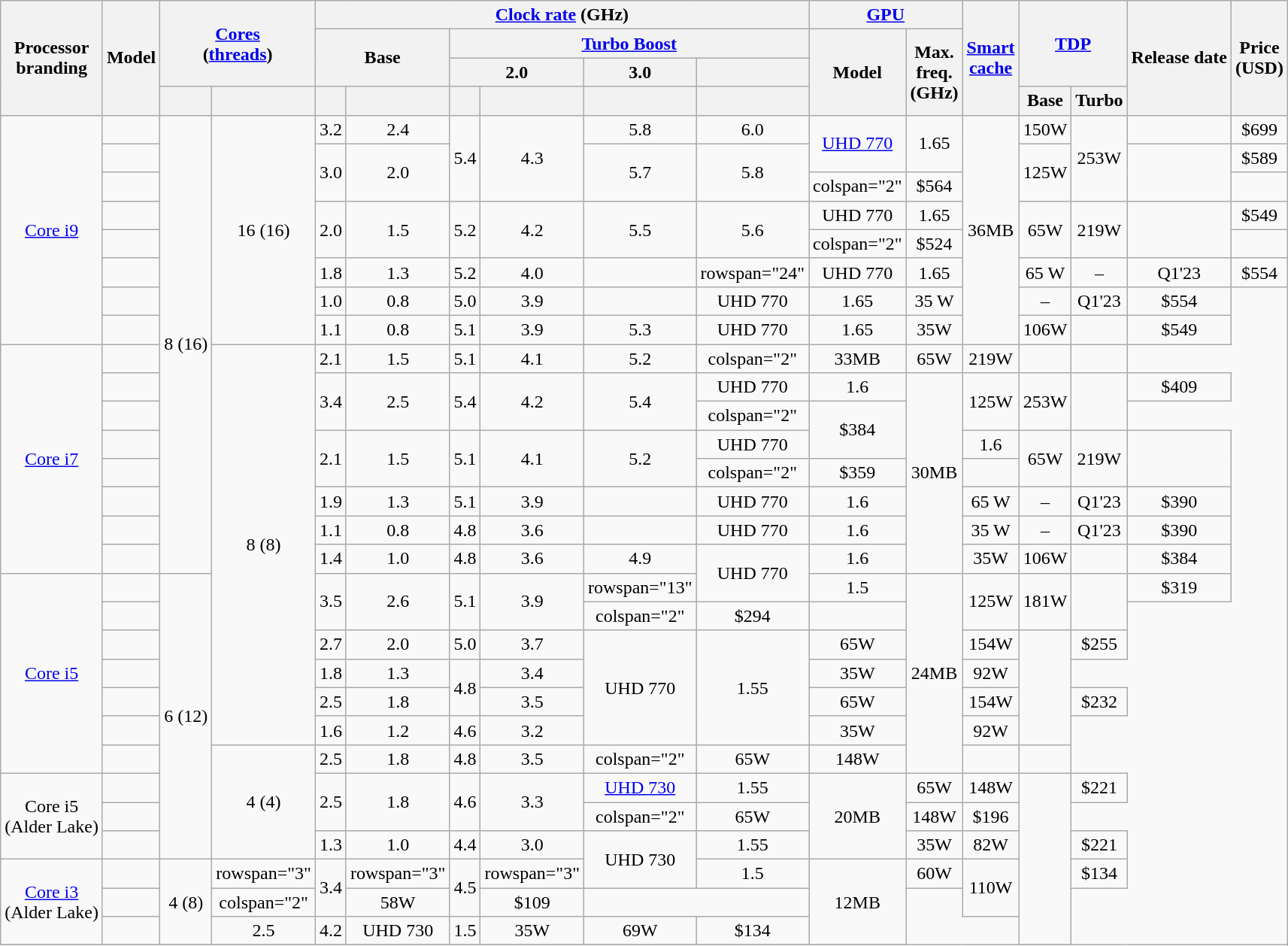<table class="wikitable sortable" style="text-align:center;">
<tr>
<th rowspan="4">Processor<br>branding</th>
<th rowspan="4">Model</th>
<th rowspan="3" colspan="2"><a href='#'>Cores</a><br>(<a href='#'>threads</a>)</th>
<th colspan="6"><a href='#'>Clock rate</a> (GHz)</th>
<th colspan="2"><a href='#'>GPU</a></th>
<th rowspan="4"><a href='#'>Smart<br>cache</a></th>
<th colspan="2" rowspan="3"><a href='#'>TDP</a></th>
<th rowspan="4">Release date</th>
<th rowspan="4">Price <br>(USD)</th>
</tr>
<tr>
<th rowspan="2" colspan="2">Base</th>
<th colspan="4"><a href='#'>Turbo Boost</a></th>
<th rowspan="3">Model</th>
<th rowspan="3">Max. <br>freq. <br>(GHz)</th>
</tr>
<tr>
<th colspan="2">2.0</th>
<th>3.0</th>
<th></th>
</tr>
<tr>
<th></th>
<th></th>
<th></th>
<th></th>
<th></th>
<th></th>
<th></th>
<th></th>
<th>Base</th>
<th>Turbo</th>
</tr>
<tr>
<td rowspan="8"><a href='#'>Core i9</a></td>
<td><strong></strong></td>
<td rowspan="16">8 (16)</td>
<td rowspan="8">16 (16)</td>
<td>3.2</td>
<td>2.4</td>
<td rowspan="3">5.4</td>
<td rowspan="3">4.3</td>
<td>5.8</td>
<td>6.0</td>
<td rowspan="2"><a href='#'>UHD 770</a></td>
<td rowspan="2">1.65</td>
<td rowspan="8">36MB</td>
<td>150W</td>
<td rowspan="3">253W</td>
<td></td>
<td>$699</td>
</tr>
<tr>
<td><strong></strong></td>
<td rowspan="2">3.0</td>
<td rowspan="2">2.0</td>
<td rowspan="2">5.7</td>
<td rowspan="2">5.8</td>
<td rowspan="2">125W</td>
<td rowspan="2"></td>
<td>$589</td>
</tr>
<tr>
<td></td>
<td>colspan="2" </td>
<td>$564</td>
</tr>
<tr>
<td><strong></strong></td>
<td rowspan="2">2.0</td>
<td rowspan="2">1.5</td>
<td rowspan="2">5.2</td>
<td rowspan="2">4.2</td>
<td rowspan="2">5.5</td>
<td rowspan="2">5.6</td>
<td>UHD 770</td>
<td>1.65</td>
<td rowspan="2">65W</td>
<td rowspan="2">219W</td>
<td rowspan="2"></td>
<td>$549</td>
</tr>
<tr>
<td></td>
<td>colspan="2" </td>
<td>$524</td>
</tr>
<tr>
<td></td>
<td>1.8</td>
<td>1.3</td>
<td>5.2</td>
<td>4.0</td>
<td></td>
<td>rowspan="24" </td>
<td>UHD 770</td>
<td>1.65</td>
<td>65 W</td>
<td>–</td>
<td>Q1'23</td>
<td>$554</td>
</tr>
<tr>
<td></td>
<td>1.0</td>
<td>0.8</td>
<td>5.0</td>
<td>3.9</td>
<td></td>
<td>UHD 770</td>
<td>1.65</td>
<td>35 W</td>
<td>–</td>
<td>Q1'23</td>
<td>$554</td>
</tr>
<tr>
<td><strong></strong></td>
<td>1.1</td>
<td>0.8</td>
<td>5.1</td>
<td>3.9</td>
<td>5.3</td>
<td>UHD 770</td>
<td>1.65</td>
<td>35W</td>
<td>106W</td>
<td></td>
<td>$549</td>
</tr>
<tr>
<td rowspan="8"><a href='#'>Core i7</a></td>
<td></td>
<td rowspan="14">8 (8)</td>
<td>2.1</td>
<td>1.5</td>
<td>5.1</td>
<td>4.1</td>
<td>5.2</td>
<td>colspan="2" </td>
<td>33MB</td>
<td>65W</td>
<td>219W</td>
<td></td>
<td style="line-height:110%"></td>
</tr>
<tr>
<td><strong></strong></td>
<td rowspan="2">3.4</td>
<td rowspan="2">2.5</td>
<td rowspan="2">5.4</td>
<td rowspan="2">4.2</td>
<td rowspan="2">5.4</td>
<td>UHD 770</td>
<td>1.6</td>
<td rowspan="7">30MB</td>
<td rowspan="2">125W</td>
<td rowspan="2">253W</td>
<td rowspan="2"></td>
<td>$409</td>
</tr>
<tr>
<td></td>
<td>colspan="2" </td>
<td rowspan="2">$384</td>
</tr>
<tr>
<td><strong></strong></td>
<td rowspan="2">2.1</td>
<td rowspan="2">1.5</td>
<td rowspan="2">5.1</td>
<td rowspan="2">4.1</td>
<td rowspan="2">5.2</td>
<td>UHD 770</td>
<td>1.6</td>
<td rowspan="2">65W</td>
<td rowspan="2">219W</td>
<td rowspan="2"></td>
</tr>
<tr>
<td></td>
<td>colspan="2" </td>
<td>$359</td>
</tr>
<tr>
<td><strong></strong></td>
<td>1.9</td>
<td>1.3</td>
<td>5.1</td>
<td>3.9</td>
<td></td>
<td>UHD 770</td>
<td>1.6</td>
<td>65 W</td>
<td>–</td>
<td>Q1'23</td>
<td>$390</td>
</tr>
<tr>
<td><strong></strong></td>
<td>1.1</td>
<td>0.8</td>
<td>4.8</td>
<td>3.6</td>
<td></td>
<td>UHD 770</td>
<td>1.6</td>
<td>35 W</td>
<td>–</td>
<td>Q1'23</td>
<td>$390</td>
</tr>
<tr>
<td><strong></strong></td>
<td>1.4</td>
<td>1.0</td>
<td>4.8</td>
<td>3.6</td>
<td>4.9</td>
<td rowspan="2">UHD 770</td>
<td>1.6</td>
<td>35W</td>
<td>106W</td>
<td></td>
<td>$384</td>
</tr>
<tr>
<td rowspan="7"><a href='#'>Core i5</a></td>
<td><strong></strong></td>
<td rowspan="10">6 (12)</td>
<td rowspan="2">3.5</td>
<td rowspan="2">2.6</td>
<td rowspan="2">5.1</td>
<td rowspan="2">3.9</td>
<td>rowspan="13" </td>
<td>1.5</td>
<td rowspan="7">24MB</td>
<td rowspan="2">125W</td>
<td rowspan="2">181W</td>
<td rowspan="2"></td>
<td>$319</td>
</tr>
<tr>
<td></td>
<td>colspan="2" </td>
<td>$294</td>
</tr>
<tr>
<td><strong></strong></td>
<td>2.7</td>
<td>2.0</td>
<td>5.0</td>
<td>3.7</td>
<td rowspan="4">UHD 770</td>
<td rowspan="4">1.55</td>
<td>65W</td>
<td>154W</td>
<td rowspan="4"></td>
<td>$255</td>
</tr>
<tr>
<td><strong></strong></td>
<td>1.8</td>
<td>1.3</td>
<td rowspan="2">4.8</td>
<td>3.4</td>
<td>35W</td>
<td>92W</td>
</tr>
<tr>
<td><strong></strong></td>
<td>2.5</td>
<td>1.8</td>
<td>3.5</td>
<td>65W</td>
<td>154W</td>
<td>$232</td>
</tr>
<tr>
<td><strong></strong></td>
<td>1.6</td>
<td>1.2</td>
<td>4.6</td>
<td>3.2</td>
<td>35W</td>
<td>92W</td>
</tr>
<tr>
<td><strong></strong></td>
<td rowspan="4">4 (4)</td>
<td>2.5</td>
<td>1.8</td>
<td>4.8</td>
<td>3.5</td>
<td>colspan="2" </td>
<td>65W</td>
<td>148W</td>
<td></td>
<td style="line-height:100%"></td>
</tr>
<tr>
<td rowspan="3">Core i5<br>(Alder Lake)</td>
<td></td>
<td rowspan="2">2.5</td>
<td rowspan="2">1.8</td>
<td rowspan="2">4.6</td>
<td rowspan="2">3.3</td>
<td><a href='#'>UHD 730</a></td>
<td>1.55</td>
<td rowspan="3">20MB</td>
<td>65W</td>
<td>148W</td>
<td rowspan="6"></td>
<td>$221</td>
</tr>
<tr>
<td></td>
<td>colspan="2" </td>
<td>65W</td>
<td>148W</td>
<td>$196</td>
</tr>
<tr>
<td></td>
<td>1.3</td>
<td>1.0</td>
<td>4.4</td>
<td>3.0</td>
<td rowspan="2">UHD 730</td>
<td>1.55</td>
<td>35W</td>
<td>82W</td>
<td>$221</td>
</tr>
<tr>
<td rowspan="3"><a href='#'>Core i3</a><br>(Alder Lake)</td>
<td></td>
<td rowspan="3">4 (8)</td>
<td>rowspan="3" </td>
<td rowspan="2">3.4</td>
<td>rowspan="3" </td>
<td rowspan="2">4.5</td>
<td>rowspan="3" </td>
<td>1.5</td>
<td rowspan="3">12MB</td>
<td>60W</td>
<td rowspan="2">110W</td>
<td>$134</td>
</tr>
<tr>
<td></td>
<td>colspan="2" </td>
<td>58W</td>
<td>$109</td>
</tr>
<tr>
<td></td>
<td>2.5</td>
<td>4.2</td>
<td>UHD 730</td>
<td>1.5</td>
<td>35W</td>
<td>69W</td>
<td>$134</td>
</tr>
<tr>
</tr>
</table>
